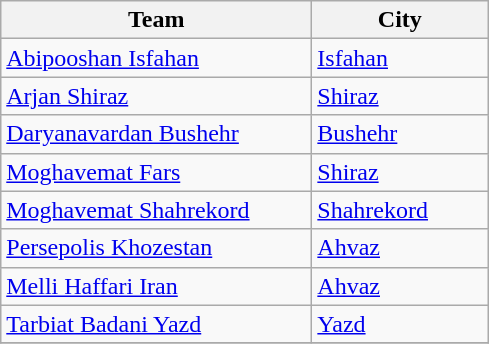<table class="wikitable sortable">
<tr>
<th width=200>Team</th>
<th width=110>City</th>
</tr>
<tr>
<td align="left"><a href='#'>Abipooshan Isfahan</a></td>
<td><a href='#'>Isfahan</a></td>
</tr>
<tr>
<td align="left"><a href='#'>Arjan Shiraz</a></td>
<td><a href='#'>Shiraz</a></td>
</tr>
<tr>
<td align="left"><a href='#'>Daryanavardan Bushehr</a></td>
<td><a href='#'>Bushehr</a></td>
</tr>
<tr>
<td align="left"><a href='#'>Moghavemat Fars</a></td>
<td><a href='#'>Shiraz</a></td>
</tr>
<tr>
<td align="left"><a href='#'>Moghavemat Shahrekord</a></td>
<td><a href='#'>Shahrekord</a></td>
</tr>
<tr>
<td align="left"><a href='#'>Persepolis Khozestan</a></td>
<td><a href='#'>Ahvaz</a></td>
</tr>
<tr>
<td align="left"><a href='#'>Melli Haffari Iran</a></td>
<td><a href='#'>Ahvaz</a></td>
</tr>
<tr>
<td align="left"><a href='#'>Tarbiat Badani Yazd</a></td>
<td><a href='#'>Yazd</a></td>
</tr>
<tr>
</tr>
</table>
